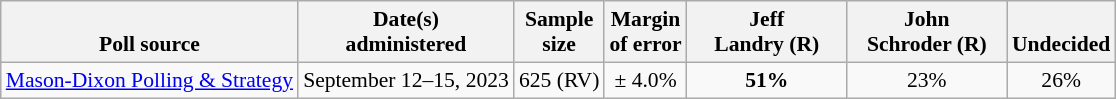<table class="wikitable" style="font-size:90%;text-align:center;">
<tr valign=bottom>
<th>Poll source</th>
<th>Date(s)<br>administered</th>
<th>Sample<br>size</th>
<th>Margin<br>of error</th>
<th style="width:100px;">Jeff<br>Landry (R)</th>
<th style="width:100px;">John<br>Schroder (R)</th>
<th>Undecided</th>
</tr>
<tr>
<td style="text-align:left;"><a href='#'>Mason-Dixon Polling & Strategy</a></td>
<td>September 12–15, 2023</td>
<td>625 (RV)</td>
<td>± 4.0%</td>
<td><strong>51%</strong></td>
<td>23%</td>
<td>26%</td>
</tr>
</table>
